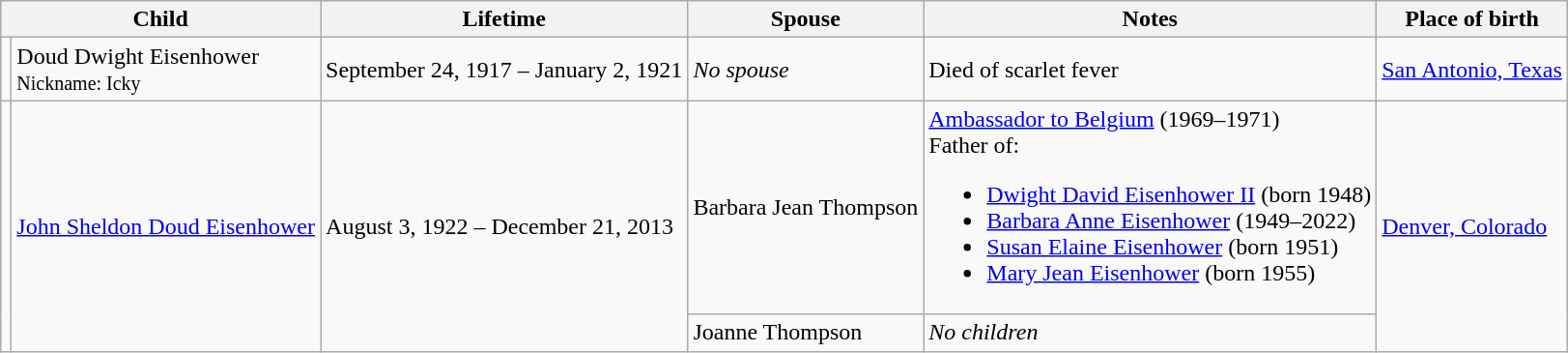<table class="wikitable">
<tr>
<th colspan="2">Child</th>
<th>Lifetime</th>
<th>Spouse</th>
<th>Notes</th>
<th>Place of birth</th>
</tr>
<tr>
<td></td>
<td>Doud Dwight Eisenhower<br><small>Nickname: Icky</small></td>
<td>September 24, 1917 – January 2, 1921</td>
<td><em>No spouse</em></td>
<td>Died of scarlet fever</td>
<td><a href='#'>San Antonio, Texas</a></td>
</tr>
<tr>
<td rowspan="2"></td>
<td rowspan="2"><a href='#'>John Sheldon Doud Eisenhower</a></td>
<td rowspan="2">August 3, 1922 – December 21, 2013</td>
<td>Barbara Jean Thompson</td>
<td><a href='#'>Ambassador to Belgium</a> (1969–1971)<br>Father of:<ul><li><a href='#'>Dwight David Eisenhower II</a> (born 1948)</li><li><a href='#'>Barbara Anne Eisenhower</a> (1949–2022)</li><li><a href='#'>Susan Elaine Eisenhower</a> (born 1951)</li><li><a href='#'>Mary Jean Eisenhower</a> (born 1955)</li></ul></td>
<td rowspan="2"><a href='#'>Denver, Colorado</a></td>
</tr>
<tr>
<td>Joanne Thompson</td>
<td><em>No children</em></td>
</tr>
</table>
